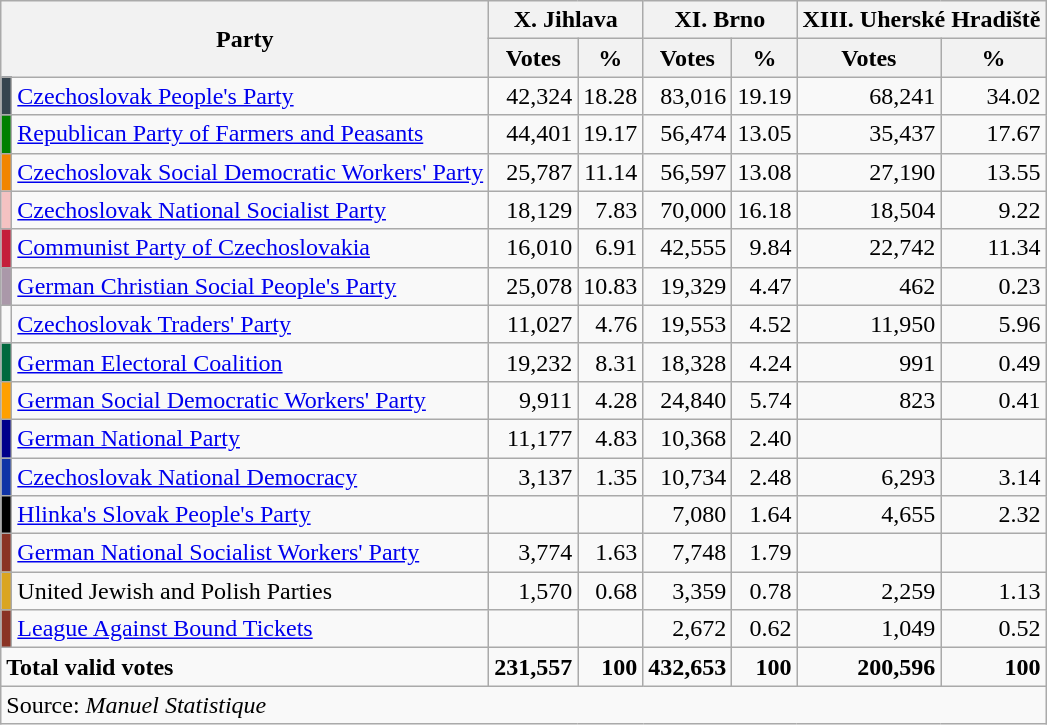<table class=wikitable style=text-align:right>
<tr>
<th colspan=2 rowspan=2>Party</th>
<th colspan=2>X. Jihlava</th>
<th colspan=2>XI. Brno</th>
<th colspan=2>XIII. Uherské Hradiště</th>
</tr>
<tr>
<th>Votes</th>
<th>%</th>
<th>Votes</th>
<th>%</th>
<th>Votes</th>
<th>%</th>
</tr>
<tr>
<td bgcolor=#36454F></td>
<td align=left><a href='#'>Czechoslovak People's Party</a></td>
<td>42,324</td>
<td>18.28</td>
<td>83,016</td>
<td>19.19</td>
<td>68,241</td>
<td>34.02</td>
</tr>
<tr>
<td bgcolor=#008000></td>
<td align=left><a href='#'>Republican Party of Farmers and Peasants</a></td>
<td>44,401</td>
<td>19.17</td>
<td>56,474</td>
<td>13.05</td>
<td>35,437</td>
<td>17.67</td>
</tr>
<tr>
<td bgcolor=F28500></td>
<td align=left><a href='#'>Czechoslovak Social Democratic Workers' Party</a></td>
<td>25,787</td>
<td>11.14</td>
<td>56,597</td>
<td>13.08</td>
<td>27,190</td>
<td>13.55</td>
</tr>
<tr>
<td bgcolor=F4C2C2></td>
<td align=left><a href='#'>Czechoslovak National Socialist Party</a></td>
<td>18,129</td>
<td>7.83</td>
<td>70,000</td>
<td>16.18</td>
<td>18,504</td>
<td>9.22</td>
</tr>
<tr>
<td bgcolor=#C41E3A></td>
<td align=left><a href='#'>Communist Party of Czechoslovakia</a></td>
<td>16,010</td>
<td>6.91</td>
<td>42,555</td>
<td>9.84</td>
<td>22,742</td>
<td>11.34</td>
</tr>
<tr>
<td bgcolor=#AA98A9></td>
<td align=left><a href='#'>German Christian Social People's Party</a></td>
<td>25,078</td>
<td>10.83</td>
<td>19,329</td>
<td>4.47</td>
<td>462</td>
<td>0.23</td>
</tr>
<tr>
<td bgcolor=></td>
<td align=left><a href='#'>Czechoslovak Traders' Party</a></td>
<td>11,027</td>
<td>4.76</td>
<td>19,553</td>
<td>4.52</td>
<td>11,950</td>
<td>5.96</td>
</tr>
<tr>
<td bgcolor=#00693E></td>
<td align=left><a href='#'>German Electoral Coalition</a></td>
<td>19,232</td>
<td>8.31</td>
<td>18,328</td>
<td>4.24</td>
<td>991</td>
<td>0.49</td>
</tr>
<tr>
<td bgcolor=#FFA000></td>
<td align=left><a href='#'>German Social Democratic Workers' Party</a></td>
<td>9,911</td>
<td>4.28</td>
<td>24,840</td>
<td>5.74</td>
<td>823</td>
<td>0.41</td>
</tr>
<tr>
<td bgcolor=#00008B></td>
<td align=left><a href='#'>German National Party</a></td>
<td>11,177</td>
<td>4.83</td>
<td>10,368</td>
<td>2.40</td>
<td></td>
<td></td>
</tr>
<tr>
<td bgcolor=#1034A6></td>
<td align=left><a href='#'>Czechoslovak National Democracy</a></td>
<td>3,137</td>
<td>1.35</td>
<td>10,734</td>
<td>2.48</td>
<td>6,293</td>
<td>3.14</td>
</tr>
<tr>
<td bgcolor=#000000></td>
<td align=left><a href='#'>Hlinka's Slovak People's Party</a></td>
<td></td>
<td></td>
<td>7,080</td>
<td>1.64</td>
<td>4,655</td>
<td>2.32</td>
</tr>
<tr>
<td bgcolor=#8A3324></td>
<td align=left><a href='#'>German National Socialist Workers' Party</a></td>
<td>3,774</td>
<td>1.63</td>
<td>7,748</td>
<td>1.79</td>
<td></td>
<td></td>
</tr>
<tr>
<td bgcolor=#DAA520></td>
<td align=left>United Jewish and Polish Parties</td>
<td>1,570</td>
<td>0.68</td>
<td>3,359</td>
<td>0.78</td>
<td>2,259</td>
<td>1.13</td>
</tr>
<tr>
<td bgcolor=#8A3324></td>
<td align=left><a href='#'>League Against Bound Tickets</a></td>
<td></td>
<td></td>
<td>2,672</td>
<td>0.62</td>
<td>1,049</td>
<td>0.52</td>
</tr>
<tr>
<td colspan=2 align=left><strong>Total valid votes</strong></td>
<td><strong>231,557</strong></td>
<td><strong>100</strong></td>
<td><strong>432,653</strong></td>
<td><strong>100</strong></td>
<td><strong>200,596</strong></td>
<td><strong>100</strong></td>
</tr>
<tr>
<td align=left colspan=8>Source: <em>Manuel Statistique</em></td>
</tr>
</table>
